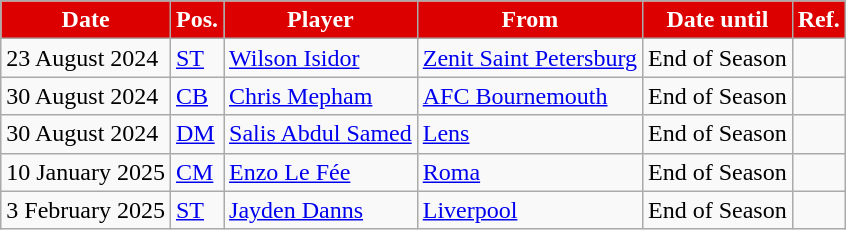<table class="wikitable plainrowheaders sortable">
<tr>
<th style="background:#DD0000;color:#FFFFFF;">Date</th>
<th style="background:#DD0000;color:#FFFFFF;">Pos.</th>
<th style="background:#DD0000;color:#FFFFFF;">Player</th>
<th style="background:#DD0000;color:#FFFFFF;">From</th>
<th style="background:#DD0000;color:#FFFFFF;">Date until</th>
<th style="background:#DD0000;color:#FFFFFF;">Ref.</th>
</tr>
<tr>
<td>23 August 2024</td>
<td><a href='#'>ST</a></td>
<td> <a href='#'>Wilson Isidor</a></td>
<td> <a href='#'>Zenit Saint Petersburg</a></td>
<td>End of Season</td>
<td></td>
</tr>
<tr>
<td>30 August 2024</td>
<td><a href='#'>CB</a></td>
<td> <a href='#'>Chris Mepham</a></td>
<td> <a href='#'>AFC Bournemouth</a></td>
<td>End of Season</td>
<td></td>
</tr>
<tr>
<td>30 August 2024</td>
<td><a href='#'>DM</a></td>
<td> <a href='#'>Salis Abdul Samed</a></td>
<td> <a href='#'>Lens</a></td>
<td>End of Season</td>
<td></td>
</tr>
<tr>
<td>10 January 2025</td>
<td><a href='#'>CM</a></td>
<td> <a href='#'>Enzo Le Fée</a></td>
<td> <a href='#'>Roma</a></td>
<td>End of Season</td>
<td></td>
</tr>
<tr>
<td>3 February 2025</td>
<td><a href='#'>ST</a></td>
<td> <a href='#'>Jayden Danns</a></td>
<td> <a href='#'>Liverpool</a></td>
<td>End of Season</td>
<td></td>
</tr>
</table>
